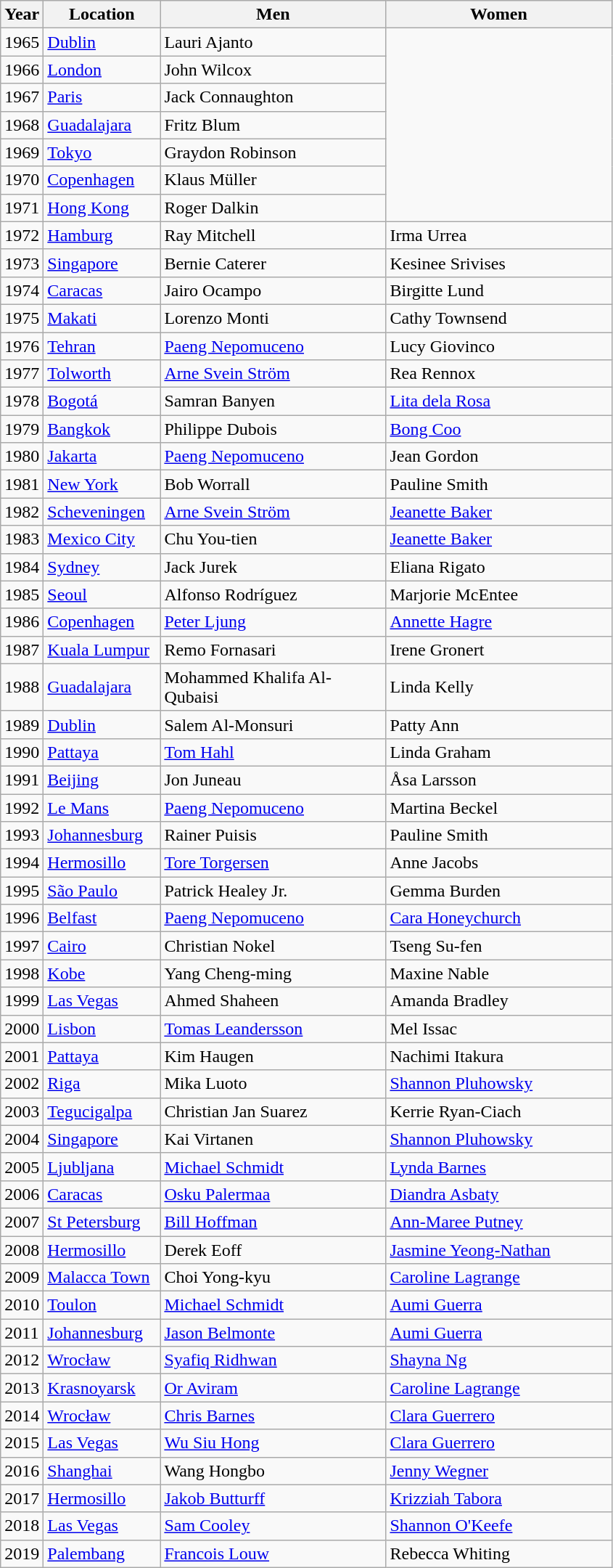<table class="wikitable sortable">
<tr>
<th>Year</th>
<th width=100 class="unsortable">Location</th>
<th width=200, class="unsortable">Men</th>
<th width=200, class="unsortable">Women</th>
</tr>
<tr>
<td>1965</td>
<td><a href='#'>Dublin</a></td>
<td> Lauri Ajanto</td>
</tr>
<tr>
<td>1966</td>
<td><a href='#'>London</a></td>
<td> John Wilcox</td>
</tr>
<tr>
<td>1967</td>
<td><a href='#'>Paris</a></td>
<td> Jack Connaughton</td>
</tr>
<tr>
<td>1968</td>
<td><a href='#'>Guadalajara</a></td>
<td> Fritz Blum</td>
</tr>
<tr>
<td>1969</td>
<td><a href='#'>Tokyo</a></td>
<td> Graydon Robinson</td>
</tr>
<tr>
<td>1970</td>
<td><a href='#'>Copenhagen</a></td>
<td> Klaus Müller</td>
</tr>
<tr>
<td>1971</td>
<td><a href='#'>Hong Kong</a></td>
<td> Roger Dalkin</td>
</tr>
<tr>
<td>1972</td>
<td><a href='#'>Hamburg</a></td>
<td> Ray Mitchell</td>
<td> Irma Urrea</td>
</tr>
<tr>
<td>1973</td>
<td><a href='#'>Singapore</a></td>
<td> Bernie Caterer</td>
<td> Kesinee Srivises</td>
</tr>
<tr>
<td>1974</td>
<td><a href='#'>Caracas</a></td>
<td> Jairo Ocampo</td>
<td> Birgitte Lund</td>
</tr>
<tr>
<td>1975</td>
<td><a href='#'>Makati</a></td>
<td> Lorenzo Monti</td>
<td> Cathy Townsend</td>
</tr>
<tr>
<td>1976</td>
<td><a href='#'>Tehran</a></td>
<td> <a href='#'>Paeng Nepomuceno</a></td>
<td> Lucy Giovinco</td>
</tr>
<tr>
<td>1977</td>
<td><a href='#'>Tolworth</a></td>
<td> <a href='#'>Arne Svein Ström</a></td>
<td> Rea Rennox</td>
</tr>
<tr>
<td>1978</td>
<td><a href='#'>Bogotá</a></td>
<td> Samran Banyen</td>
<td> <a href='#'>Lita dela Rosa</a></td>
</tr>
<tr>
<td>1979</td>
<td><a href='#'>Bangkok</a></td>
<td> Philippe Dubois</td>
<td> <a href='#'>Bong Coo</a></td>
</tr>
<tr>
<td>1980</td>
<td><a href='#'>Jakarta</a></td>
<td> <a href='#'>Paeng Nepomuceno</a></td>
<td> Jean Gordon</td>
</tr>
<tr>
<td>1981</td>
<td><a href='#'>New York</a></td>
<td> Bob Worrall</td>
<td> Pauline Smith</td>
</tr>
<tr>
<td>1982</td>
<td><a href='#'>Scheveningen</a></td>
<td> <a href='#'>Arne Svein Ström</a></td>
<td> <a href='#'>Jeanette Baker</a></td>
</tr>
<tr>
<td>1983</td>
<td><a href='#'>Mexico City</a></td>
<td> Chu You-tien</td>
<td> <a href='#'>Jeanette Baker</a></td>
</tr>
<tr>
<td>1984</td>
<td><a href='#'>Sydney</a></td>
<td> Jack Jurek</td>
<td> Eliana Rigato</td>
</tr>
<tr>
<td>1985</td>
<td><a href='#'>Seoul</a></td>
<td> Alfonso Rodríguez</td>
<td> Marjorie McEntee</td>
</tr>
<tr>
<td>1986</td>
<td><a href='#'>Copenhagen</a></td>
<td> <a href='#'>Peter Ljung</a></td>
<td> <a href='#'>Annette Hagre</a></td>
</tr>
<tr>
<td>1987</td>
<td><a href='#'>Kuala Lumpur</a></td>
<td> Remo Fornasari</td>
<td> Irene Gronert</td>
</tr>
<tr>
<td>1988</td>
<td><a href='#'>Guadalajara</a></td>
<td> Mohammed Khalifa Al-Qubaisi</td>
<td> Linda Kelly</td>
</tr>
<tr>
<td>1989</td>
<td><a href='#'>Dublin</a></td>
<td> Salem Al-Monsuri</td>
<td> Patty Ann</td>
</tr>
<tr>
<td>1990</td>
<td><a href='#'>Pattaya</a></td>
<td> <a href='#'>Tom Hahl</a></td>
<td> Linda Graham</td>
</tr>
<tr>
<td>1991</td>
<td><a href='#'>Beijing</a></td>
<td> Jon Juneau</td>
<td> Åsa Larsson</td>
</tr>
<tr>
<td>1992</td>
<td><a href='#'>Le Mans</a></td>
<td> <a href='#'>Paeng Nepomuceno</a></td>
<td> Martina Beckel</td>
</tr>
<tr>
<td>1993</td>
<td><a href='#'>Johannesburg</a></td>
<td> Rainer Puisis</td>
<td> Pauline Smith</td>
</tr>
<tr>
<td>1994</td>
<td><a href='#'>Hermosillo</a></td>
<td> <a href='#'>Tore Torgersen</a></td>
<td> Anne Jacobs</td>
</tr>
<tr>
<td>1995</td>
<td><a href='#'>São Paulo</a></td>
<td> Patrick Healey Jr.</td>
<td> Gemma Burden</td>
</tr>
<tr>
<td>1996</td>
<td><a href='#'>Belfast</a></td>
<td> <a href='#'>Paeng Nepomuceno</a></td>
<td> <a href='#'>Cara Honeychurch</a></td>
</tr>
<tr>
<td>1997</td>
<td><a href='#'>Cairo</a></td>
<td> Christian Nokel</td>
<td> Tseng Su-fen</td>
</tr>
<tr>
<td>1998</td>
<td><a href='#'>Kobe</a></td>
<td> Yang Cheng-ming</td>
<td> Maxine Nable</td>
</tr>
<tr>
<td>1999</td>
<td><a href='#'>Las Vegas</a></td>
<td> Ahmed Shaheen</td>
<td> Amanda Bradley</td>
</tr>
<tr>
<td>2000</td>
<td><a href='#'>Lisbon</a></td>
<td> <a href='#'>Tomas Leandersson</a></td>
<td> Mel Issac</td>
</tr>
<tr>
<td>2001</td>
<td><a href='#'>Pattaya</a></td>
<td> Kim Haugen</td>
<td>  Nachimi Itakura</td>
</tr>
<tr>
<td>2002</td>
<td><a href='#'>Riga</a></td>
<td> Mika Luoto</td>
<td> <a href='#'>Shannon Pluhowsky</a></td>
</tr>
<tr>
<td>2003</td>
<td><a href='#'>Tegucigalpa</a></td>
<td>  Christian Jan Suarez</td>
<td>  Kerrie Ryan-Ciach</td>
</tr>
<tr>
<td>2004</td>
<td><a href='#'>Singapore</a></td>
<td> Kai Virtanen</td>
<td> <a href='#'>Shannon Pluhowsky</a></td>
</tr>
<tr>
<td>2005</td>
<td><a href='#'>Ljubljana</a></td>
<td> <a href='#'>Michael Schmidt</a></td>
<td> <a href='#'>Lynda Barnes</a></td>
</tr>
<tr>
<td>2006</td>
<td><a href='#'>Caracas</a></td>
<td> <a href='#'>Osku Palermaa</a></td>
<td> <a href='#'>Diandra Asbaty</a></td>
</tr>
<tr>
<td>2007</td>
<td><a href='#'>St Petersburg</a></td>
<td> <a href='#'>Bill Hoffman</a></td>
<td> <a href='#'>Ann-Maree Putney</a></td>
</tr>
<tr>
<td>2008</td>
<td><a href='#'>Hermosillo</a></td>
<td> Derek Eoff</td>
<td> <a href='#'>Jasmine Yeong-Nathan</a></td>
</tr>
<tr>
<td>2009</td>
<td><a href='#'>Malacca Town</a></td>
<td> Choi Yong-kyu</td>
<td> <a href='#'>Caroline Lagrange</a></td>
</tr>
<tr>
<td>2010</td>
<td><a href='#'>Toulon</a></td>
<td> <a href='#'>Michael Schmidt</a></td>
<td> <a href='#'>Aumi Guerra</a></td>
</tr>
<tr>
<td>2011</td>
<td><a href='#'>Johannesburg</a></td>
<td> <a href='#'>Jason Belmonte</a></td>
<td> <a href='#'>Aumi Guerra</a></td>
</tr>
<tr>
<td>2012</td>
<td><a href='#'>Wrocław</a></td>
<td> <a href='#'>Syafiq Ridhwan</a></td>
<td> <a href='#'>Shayna Ng</a></td>
</tr>
<tr>
<td>2013</td>
<td><a href='#'>Krasnoyarsk</a></td>
<td> <a href='#'>Or Aviram</a></td>
<td> <a href='#'>Caroline Lagrange</a></td>
</tr>
<tr>
<td>2014</td>
<td><a href='#'>Wrocław</a></td>
<td> <a href='#'>Chris Barnes</a></td>
<td> <a href='#'>Clara Guerrero</a></td>
</tr>
<tr>
<td>2015</td>
<td><a href='#'>Las Vegas</a></td>
<td> <a href='#'>Wu Siu Hong</a></td>
<td> <a href='#'>Clara Guerrero</a></td>
</tr>
<tr>
<td>2016</td>
<td><a href='#'>Shanghai</a></td>
<td> Wang Hongbo</td>
<td> <a href='#'>Jenny Wegner</a></td>
</tr>
<tr>
<td>2017</td>
<td><a href='#'>Hermosillo</a></td>
<td> <a href='#'>Jakob Butturff</a></td>
<td> <a href='#'>Krizziah Tabora</a></td>
</tr>
<tr>
<td>2018</td>
<td><a href='#'>Las Vegas</a></td>
<td> <a href='#'>Sam Cooley</a></td>
<td> <a href='#'>Shannon O'Keefe</a></td>
</tr>
<tr>
<td>2019</td>
<td><a href='#'>Palembang</a></td>
<td> <a href='#'>Francois Louw</a></td>
<td> Rebecca Whiting</td>
</tr>
</table>
